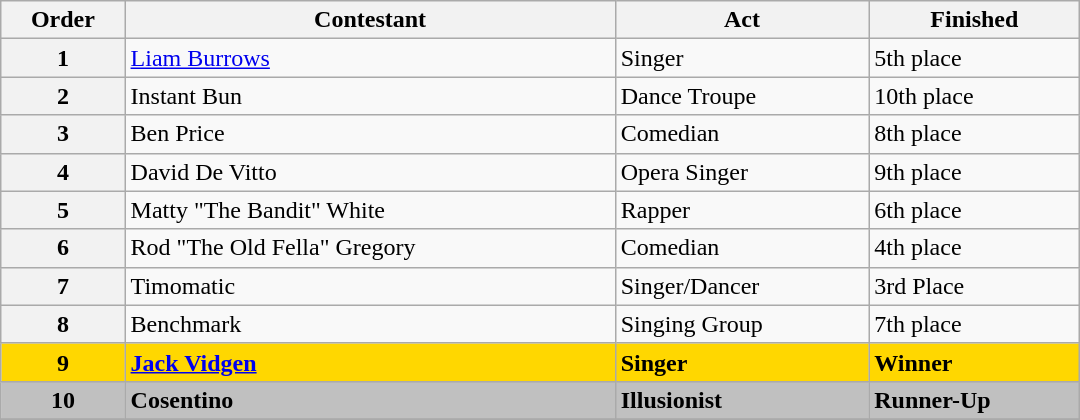<table class="wikitable" width="57%">
<tr>
<th>Order</th>
<th>Contestant</th>
<th>Act</th>
<th>Finished</th>
</tr>
<tr>
<th>1</th>
<td><a href='#'>Liam Burrows</a></td>
<td>Singer</td>
<td>5th place</td>
</tr>
<tr>
<th>2</th>
<td>Instant Bun</td>
<td>Dance Troupe</td>
<td>10th place</td>
</tr>
<tr>
<th>3</th>
<td>Ben Price</td>
<td>Comedian</td>
<td>8th place</td>
</tr>
<tr>
<th>4</th>
<td>David De Vitto</td>
<td>Opera Singer</td>
<td>9th place</td>
</tr>
<tr>
<th>5</th>
<td>Matty "The Bandit" White</td>
<td>Rapper</td>
<td>6th place</td>
</tr>
<tr>
<th>6</th>
<td>Rod "The Old Fella" Gregory</td>
<td>Comedian</td>
<td>4th place</td>
</tr>
<tr>
<th>7</th>
<td>Timomatic</td>
<td>Singer/Dancer</td>
<td>3rd Place</td>
</tr>
<tr>
<th>8</th>
<td>Benchmark</td>
<td>Singing Group</td>
<td>7th place</td>
</tr>
<tr>
<th style="background:gold;">9</th>
<td style="background:gold;"><strong><a href='#'>Jack Vidgen</a></strong></td>
<td style="background:gold;"><strong>Singer</strong></td>
<td style="background:gold;"><strong>Winner</strong></td>
</tr>
<tr>
<th style="background:silver;">10</th>
<td style="background:silver;"><strong>Cosentino</strong></td>
<td style="background:silver;"><strong>Illusionist</strong></td>
<td style="background:silver;"><strong>Runner-Up</strong></td>
</tr>
<tr>
</tr>
</table>
